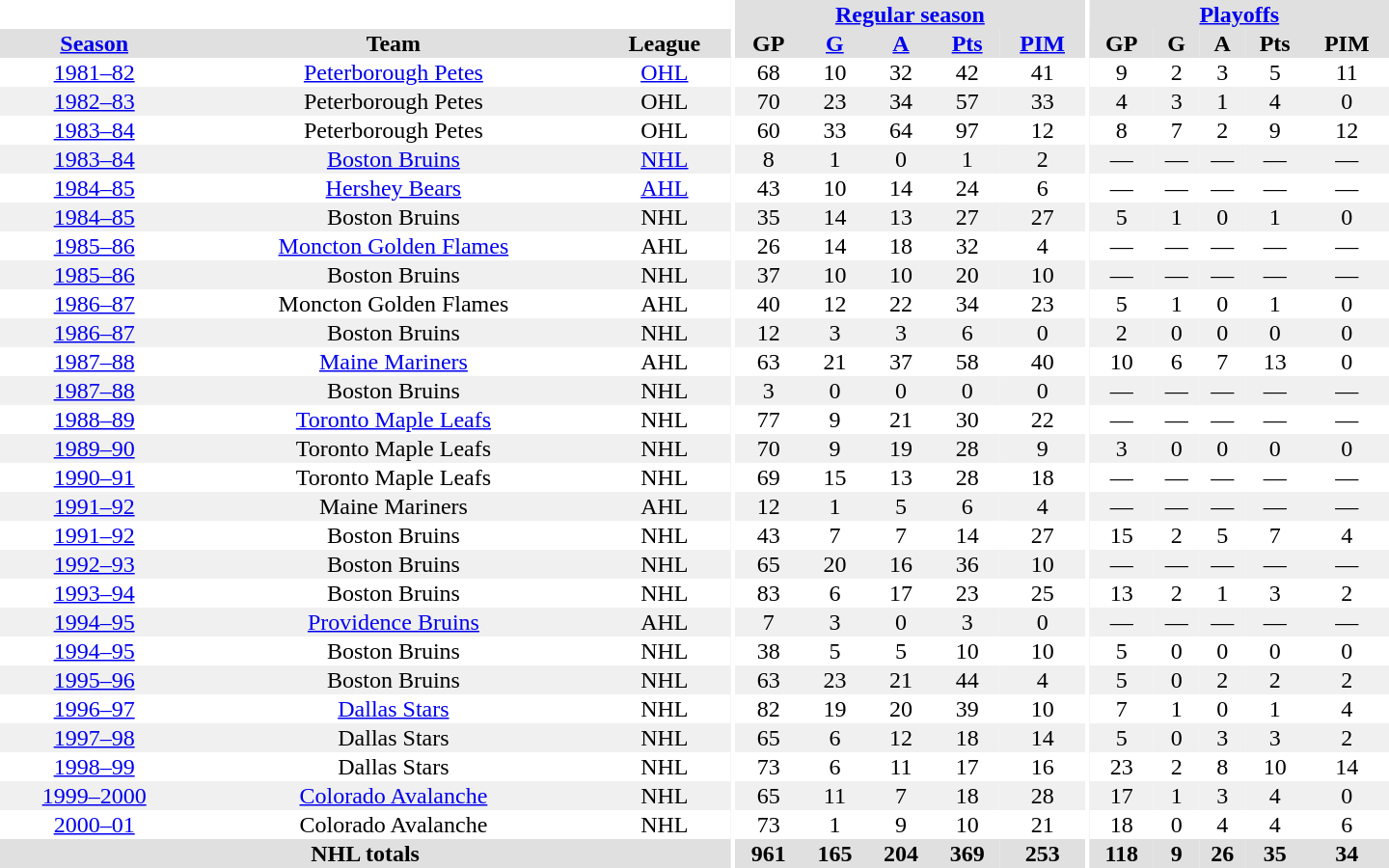<table border="0" cellpadding="1" cellspacing="0" style="text-align:center; width:60em">
<tr bgcolor="#e0e0e0">
<th colspan="3" bgcolor="#ffffff"></th>
<th rowspan="99" bgcolor="#ffffff"></th>
<th colspan="5"><a href='#'>Regular season</a></th>
<th rowspan="99" bgcolor="#ffffff"></th>
<th colspan="5"><a href='#'>Playoffs</a></th>
</tr>
<tr bgcolor="#e0e0e0">
<th><a href='#'>Season</a></th>
<th>Team</th>
<th>League</th>
<th>GP</th>
<th><a href='#'>G</a></th>
<th><a href='#'>A</a></th>
<th><a href='#'>Pts</a></th>
<th><a href='#'>PIM</a></th>
<th>GP</th>
<th>G</th>
<th>A</th>
<th>Pts</th>
<th>PIM<br></th>
</tr>
<tr ALIGN="center">
<td ALIGN="center"><a href='#'>1981–82</a></td>
<td ALIGN="center"><a href='#'>Peterborough Petes</a></td>
<td ALIGN="center"><a href='#'>OHL</a></td>
<td ALIGN="center">68</td>
<td ALIGN="center">10</td>
<td ALIGN="center">32</td>
<td ALIGN="center">42</td>
<td ALIGN="center">41</td>
<td ALIGN="center">9</td>
<td ALIGN="center">2</td>
<td ALIGN="center">3</td>
<td ALIGN="center">5</td>
<td ALIGN="center">11</td>
</tr>
<tr ALIGN="center" bgcolor="#f0f0f0">
<td ALIGN="center"><a href='#'>1982–83</a></td>
<td ALIGN="center">Peterborough Petes</td>
<td ALIGN="center">OHL</td>
<td ALIGN="center">70</td>
<td ALIGN="center">23</td>
<td ALIGN="center">34</td>
<td ALIGN="center">57</td>
<td ALIGN="center">33</td>
<td ALIGN="center">4</td>
<td ALIGN="center">3</td>
<td ALIGN="center">1</td>
<td ALIGN="center">4</td>
<td ALIGN="center">0</td>
</tr>
<tr ALIGN="center">
<td ALIGN="center"><a href='#'>1983–84</a></td>
<td ALIGN="center">Peterborough Petes</td>
<td ALIGN="center">OHL</td>
<td ALIGN="center">60</td>
<td ALIGN="center">33</td>
<td ALIGN="center">64</td>
<td ALIGN="center">97</td>
<td ALIGN="center">12</td>
<td ALIGN="center">8</td>
<td ALIGN="center">7</td>
<td ALIGN="center">2</td>
<td ALIGN="center">9</td>
<td ALIGN="center">12</td>
</tr>
<tr ALIGN="center" bgcolor="#f0f0f0">
<td ALIGN="center"><a href='#'>1983–84</a></td>
<td ALIGN="center"><a href='#'>Boston Bruins</a></td>
<td ALIGN="center"><a href='#'>NHL</a></td>
<td ALIGN="center">8</td>
<td ALIGN="center">1</td>
<td ALIGN="center">0</td>
<td ALIGN="center">1</td>
<td ALIGN="center">2</td>
<td ALIGN="center">—</td>
<td ALIGN="center">—</td>
<td ALIGN="center">—</td>
<td ALIGN="center">—</td>
<td ALIGN="center">—</td>
</tr>
<tr ALIGN="center">
<td ALIGN="center"><a href='#'>1984–85</a></td>
<td ALIGN="center"><a href='#'>Hershey Bears</a></td>
<td ALIGN="center"><a href='#'>AHL</a></td>
<td ALIGN="center">43</td>
<td ALIGN="center">10</td>
<td ALIGN="center">14</td>
<td ALIGN="center">24</td>
<td ALIGN="center">6</td>
<td ALIGN="center">—</td>
<td ALIGN="center">—</td>
<td ALIGN="center">—</td>
<td ALIGN="center">—</td>
<td ALIGN="center">—</td>
</tr>
<tr ALIGN="center" bgcolor="#f0f0f0">
<td ALIGN="center"><a href='#'>1984–85</a></td>
<td ALIGN="center">Boston Bruins</td>
<td ALIGN="center">NHL</td>
<td ALIGN="center">35</td>
<td ALIGN="center">14</td>
<td ALIGN="center">13</td>
<td ALIGN="center">27</td>
<td ALIGN="center">27</td>
<td ALIGN="center">5</td>
<td ALIGN="center">1</td>
<td ALIGN="center">0</td>
<td ALIGN="center">1</td>
<td ALIGN="center">0</td>
</tr>
<tr ALIGN="center">
<td ALIGN="center"><a href='#'>1985–86</a></td>
<td ALIGN="center"><a href='#'>Moncton Golden Flames</a></td>
<td ALIGN="center">AHL</td>
<td ALIGN="center">26</td>
<td ALIGN="center">14</td>
<td ALIGN="center">18</td>
<td ALIGN="center">32</td>
<td ALIGN="center">4</td>
<td ALIGN="center">—</td>
<td ALIGN="center">—</td>
<td ALIGN="center">—</td>
<td ALIGN="center">—</td>
<td ALIGN="center">—</td>
</tr>
<tr ALIGN="center" bgcolor="#f0f0f0">
<td ALIGN="center"><a href='#'>1985–86</a></td>
<td ALIGN="center">Boston Bruins</td>
<td ALIGN="center">NHL</td>
<td ALIGN="center">37</td>
<td ALIGN="center">10</td>
<td ALIGN="center">10</td>
<td ALIGN="center">20</td>
<td ALIGN="center">10</td>
<td ALIGN="center">—</td>
<td ALIGN="center">—</td>
<td ALIGN="center">—</td>
<td ALIGN="center">—</td>
<td ALIGN="center">—</td>
</tr>
<tr ALIGN="center">
<td ALIGN="center"><a href='#'>1986–87</a></td>
<td ALIGN="center">Moncton Golden Flames</td>
<td ALIGN="center">AHL</td>
<td ALIGN="center">40</td>
<td ALIGN="center">12</td>
<td ALIGN="center">22</td>
<td ALIGN="center">34</td>
<td ALIGN="center">23</td>
<td ALIGN="center">5</td>
<td ALIGN="center">1</td>
<td ALIGN="center">0</td>
<td ALIGN="center">1</td>
<td ALIGN="center">0</td>
</tr>
<tr ALIGN="center" bgcolor="#f0f0f0">
<td ALIGN="center"><a href='#'>1986–87</a></td>
<td ALIGN="center">Boston Bruins</td>
<td ALIGN="center">NHL</td>
<td ALIGN="center">12</td>
<td ALIGN="center">3</td>
<td ALIGN="center">3</td>
<td ALIGN="center">6</td>
<td ALIGN="center">0</td>
<td ALIGN="center">2</td>
<td ALIGN="center">0</td>
<td ALIGN="center">0</td>
<td ALIGN="center">0</td>
<td ALIGN="center">0</td>
</tr>
<tr ALIGN="center">
<td ALIGN="center"><a href='#'>1987–88</a></td>
<td ALIGN="center"><a href='#'>Maine Mariners</a></td>
<td ALIGN="center">AHL</td>
<td ALIGN="center">63</td>
<td ALIGN="center">21</td>
<td ALIGN="center">37</td>
<td ALIGN="center">58</td>
<td ALIGN="center">40</td>
<td ALIGN="center">10</td>
<td ALIGN="center">6</td>
<td ALIGN="center">7</td>
<td ALIGN="center">13</td>
<td ALIGN="center">0</td>
</tr>
<tr ALIGN="center" bgcolor="#f0f0f0">
<td ALIGN="center"><a href='#'>1987–88</a></td>
<td ALIGN="center">Boston Bruins</td>
<td ALIGN="center">NHL</td>
<td ALIGN="center">3</td>
<td ALIGN="center">0</td>
<td ALIGN="center">0</td>
<td ALIGN="center">0</td>
<td ALIGN="center">0</td>
<td ALIGN="center">—</td>
<td ALIGN="center">—</td>
<td ALIGN="center">—</td>
<td ALIGN="center">—</td>
<td ALIGN="center">—</td>
</tr>
<tr ALIGN="center">
<td ALIGN="center"><a href='#'>1988–89</a></td>
<td ALIGN="center"><a href='#'>Toronto Maple Leafs</a></td>
<td ALIGN="center">NHL</td>
<td ALIGN="center">77</td>
<td ALIGN="center">9</td>
<td ALIGN="center">21</td>
<td ALIGN="center">30</td>
<td ALIGN="center">22</td>
<td ALIGN="center">—</td>
<td ALIGN="center">—</td>
<td ALIGN="center">—</td>
<td ALIGN="center">—</td>
<td ALIGN="center">—</td>
</tr>
<tr ALIGN="center" bgcolor="#f0f0f0">
<td ALIGN="center"><a href='#'>1989–90</a></td>
<td ALIGN="center">Toronto Maple Leafs</td>
<td ALIGN="center">NHL</td>
<td ALIGN="center">70</td>
<td ALIGN="center">9</td>
<td ALIGN="center">19</td>
<td ALIGN="center">28</td>
<td ALIGN="center">9</td>
<td ALIGN="center">3</td>
<td ALIGN="center">0</td>
<td ALIGN="center">0</td>
<td ALIGN="center">0</td>
<td ALIGN="center">0</td>
</tr>
<tr ALIGN="center">
<td ALIGN="center"><a href='#'>1990–91</a></td>
<td ALIGN="center">Toronto Maple Leafs</td>
<td ALIGN="center">NHL</td>
<td ALIGN="center">69</td>
<td ALIGN="center">15</td>
<td ALIGN="center">13</td>
<td ALIGN="center">28</td>
<td ALIGN="center">18</td>
<td ALIGN="center">—</td>
<td ALIGN="center">—</td>
<td ALIGN="center">—</td>
<td ALIGN="center">—</td>
<td ALIGN="center">—</td>
</tr>
<tr ALIGN="center" bgcolor="#f0f0f0">
<td ALIGN="center"><a href='#'>1991–92</a></td>
<td ALIGN="center">Maine Mariners</td>
<td ALIGN="center">AHL</td>
<td ALIGN="center">12</td>
<td ALIGN="center">1</td>
<td ALIGN="center">5</td>
<td ALIGN="center">6</td>
<td ALIGN="center">4</td>
<td ALIGN="center">—</td>
<td ALIGN="center">—</td>
<td ALIGN="center">—</td>
<td ALIGN="center">—</td>
<td ALIGN="center">—</td>
</tr>
<tr ALIGN="center">
<td ALIGN="center"><a href='#'>1991–92</a></td>
<td ALIGN="center">Boston Bruins</td>
<td ALIGN="center">NHL</td>
<td ALIGN="center">43</td>
<td ALIGN="center">7</td>
<td ALIGN="center">7</td>
<td ALIGN="center">14</td>
<td ALIGN="center">27</td>
<td ALIGN="center">15</td>
<td ALIGN="center">2</td>
<td ALIGN="center">5</td>
<td ALIGN="center">7</td>
<td ALIGN="center">4</td>
</tr>
<tr ALIGN="center" bgcolor="#f0f0f0">
<td ALIGN="center"><a href='#'>1992–93</a></td>
<td ALIGN="center">Boston Bruins</td>
<td ALIGN="center">NHL</td>
<td ALIGN="center">65</td>
<td ALIGN="center">20</td>
<td ALIGN="center">16</td>
<td ALIGN="center">36</td>
<td ALIGN="center">10</td>
<td ALIGN="center">—</td>
<td ALIGN="center">—</td>
<td ALIGN="center">—</td>
<td ALIGN="center">—</td>
<td ALIGN="center">—</td>
</tr>
<tr ALIGN="center">
<td ALIGN="center"><a href='#'>1993–94</a></td>
<td ALIGN="center">Boston Bruins</td>
<td ALIGN="center">NHL</td>
<td ALIGN="center">83</td>
<td ALIGN="center">6</td>
<td ALIGN="center">17</td>
<td ALIGN="center">23</td>
<td ALIGN="center">25</td>
<td ALIGN="center">13</td>
<td ALIGN="center">2</td>
<td ALIGN="center">1</td>
<td ALIGN="center">3</td>
<td ALIGN="center">2</td>
</tr>
<tr ALIGN="center" bgcolor="#f0f0f0">
<td ALIGN="center"><a href='#'>1994–95</a></td>
<td ALIGN="center"><a href='#'>Providence Bruins</a></td>
<td ALIGN="center">AHL</td>
<td ALIGN="center">7</td>
<td ALIGN="center">3</td>
<td ALIGN="center">0</td>
<td ALIGN="center">3</td>
<td ALIGN="center">0</td>
<td ALIGN="center">—</td>
<td ALIGN="center">—</td>
<td ALIGN="center">—</td>
<td ALIGN="center">—</td>
<td ALIGN="center">—</td>
</tr>
<tr ALIGN="center">
<td ALIGN="center"><a href='#'>1994–95</a></td>
<td ALIGN="center">Boston Bruins</td>
<td ALIGN="center">NHL</td>
<td ALIGN="center">38</td>
<td ALIGN="center">5</td>
<td ALIGN="center">5</td>
<td ALIGN="center">10</td>
<td ALIGN="center">10</td>
<td ALIGN="center">5</td>
<td ALIGN="center">0</td>
<td ALIGN="center">0</td>
<td ALIGN="center">0</td>
<td ALIGN="center">0</td>
</tr>
<tr ALIGN="center" bgcolor="#f0f0f0">
<td ALIGN="center"><a href='#'>1995–96</a></td>
<td ALIGN="center">Boston Bruins</td>
<td ALIGN="center">NHL</td>
<td ALIGN="center">63</td>
<td ALIGN="center">23</td>
<td ALIGN="center">21</td>
<td ALIGN="center">44</td>
<td ALIGN="center">4</td>
<td ALIGN="center">5</td>
<td ALIGN="center">0</td>
<td ALIGN="center">2</td>
<td ALIGN="center">2</td>
<td ALIGN="center">2</td>
</tr>
<tr ALIGN="center">
<td ALIGN="center"><a href='#'>1996–97</a></td>
<td ALIGN="center"><a href='#'>Dallas Stars</a></td>
<td ALIGN="center">NHL</td>
<td ALIGN="center">82</td>
<td ALIGN="center">19</td>
<td ALIGN="center">20</td>
<td ALIGN="center">39</td>
<td ALIGN="center">10</td>
<td ALIGN="center">7</td>
<td ALIGN="center">1</td>
<td ALIGN="center">0</td>
<td ALIGN="center">1</td>
<td ALIGN="center">4</td>
</tr>
<tr ALIGN="center" bgcolor="#f0f0f0">
<td ALIGN="center"><a href='#'>1997–98</a></td>
<td ALIGN="center">Dallas Stars</td>
<td ALIGN="center">NHL</td>
<td ALIGN="center">65</td>
<td ALIGN="center">6</td>
<td ALIGN="center">12</td>
<td ALIGN="center">18</td>
<td ALIGN="center">14</td>
<td ALIGN="center">5</td>
<td ALIGN="center">0</td>
<td ALIGN="center">3</td>
<td ALIGN="center">3</td>
<td ALIGN="center">2</td>
</tr>
<tr ALIGN="center">
<td ALIGN="center"><a href='#'>1998–99</a></td>
<td ALIGN="center">Dallas Stars</td>
<td ALIGN="center">NHL</td>
<td ALIGN="center">73</td>
<td ALIGN="center">6</td>
<td ALIGN="center">11</td>
<td ALIGN="center">17</td>
<td ALIGN="center">16</td>
<td ALIGN="center">23</td>
<td ALIGN="center">2</td>
<td ALIGN="center">8</td>
<td ALIGN="center">10</td>
<td ALIGN="center">14</td>
</tr>
<tr ALIGN="center" bgcolor="#f0f0f0">
<td ALIGN="center"><a href='#'>1999–2000</a></td>
<td ALIGN="center"><a href='#'>Colorado Avalanche</a></td>
<td ALIGN="center">NHL</td>
<td ALIGN="center">65</td>
<td ALIGN="center">11</td>
<td ALIGN="center">7</td>
<td ALIGN="center">18</td>
<td ALIGN="center">28</td>
<td ALIGN="center">17</td>
<td ALIGN="center">1</td>
<td ALIGN="center">3</td>
<td ALIGN="center">4</td>
<td ALIGN="center">0</td>
</tr>
<tr ALIGN="center">
<td ALIGN="center"><a href='#'>2000–01</a></td>
<td ALIGN="center">Colorado Avalanche</td>
<td ALIGN="center">NHL</td>
<td ALIGN="center">73</td>
<td ALIGN="center">1</td>
<td ALIGN="center">9</td>
<td ALIGN="center">10</td>
<td ALIGN="center">21</td>
<td ALIGN="center">18</td>
<td ALIGN="center">0</td>
<td ALIGN="center">4</td>
<td ALIGN="center">4</td>
<td ALIGN="center">6</td>
</tr>
<tr ALIGN="center" bgcolor="#e0e0e0">
<th colspan="3">NHL totals</th>
<th ALIGN="center">961</th>
<th ALIGN="center">165</th>
<th ALIGN="center">204</th>
<th ALIGN="center">369</th>
<th ALIGN="center">253</th>
<th ALIGN="center">118</th>
<th ALIGN="center">9</th>
<th ALIGN="center">26</th>
<th ALIGN="center">35</th>
<th ALIGN="center">34</th>
</tr>
</table>
